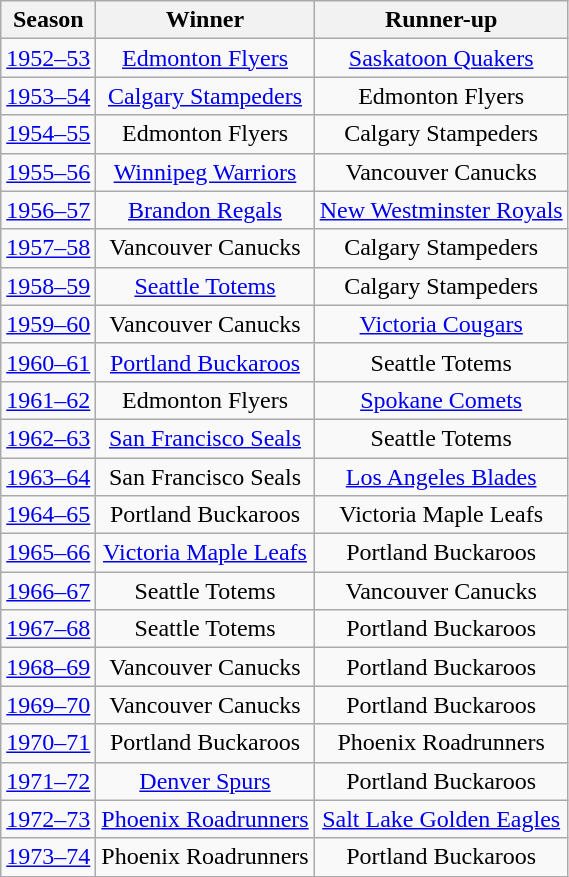<table class="wikitable">
<tr align="center">
<th>Season</th>
<th>Winner</th>
<th>Runner-up</th>
</tr>
<tr align="center">
<td><a href='#'>1952–53</a></td>
<td><a href='#'>Edmonton Flyers</a></td>
<td><a href='#'>Saskatoon Quakers</a></td>
</tr>
<tr align="center">
<td><a href='#'>1953–54</a></td>
<td><a href='#'>Calgary Stampeders</a></td>
<td>Edmonton Flyers</td>
</tr>
<tr align="center">
<td><a href='#'>1954–55</a></td>
<td>Edmonton Flyers</td>
<td>Calgary Stampeders</td>
</tr>
<tr align="center">
<td><a href='#'>1955–56</a></td>
<td><a href='#'>Winnipeg Warriors</a></td>
<td>Vancouver Canucks</td>
</tr>
<tr align="center">
<td><a href='#'>1956–57</a></td>
<td><a href='#'>Brandon Regals</a></td>
<td><a href='#'>New Westminster Royals</a></td>
</tr>
<tr align="center">
<td><a href='#'>1957–58</a></td>
<td>Vancouver Canucks</td>
<td>Calgary Stampeders</td>
</tr>
<tr align="center">
<td><a href='#'>1958–59</a></td>
<td><a href='#'>Seattle Totems</a></td>
<td>Calgary Stampeders</td>
</tr>
<tr align="center">
<td><a href='#'>1959–60</a></td>
<td>Vancouver Canucks</td>
<td><a href='#'>Victoria Cougars</a></td>
</tr>
<tr align="center">
<td><a href='#'>1960–61</a></td>
<td><a href='#'>Portland Buckaroos</a></td>
<td>Seattle Totems</td>
</tr>
<tr align="center">
<td><a href='#'>1961–62</a></td>
<td>Edmonton Flyers</td>
<td><a href='#'>Spokane Comets</a></td>
</tr>
<tr align="center">
<td><a href='#'>1962–63</a></td>
<td><a href='#'>San Francisco Seals</a></td>
<td>Seattle Totems</td>
</tr>
<tr align="center">
<td><a href='#'>1963–64</a></td>
<td>San Francisco Seals</td>
<td><a href='#'>Los Angeles Blades</a></td>
</tr>
<tr align="center">
<td><a href='#'>1964–65</a></td>
<td>Portland Buckaroos</td>
<td>Victoria Maple Leafs</td>
</tr>
<tr align="center">
<td><a href='#'>1965–66</a></td>
<td><a href='#'>Victoria Maple Leafs</a></td>
<td>Portland Buckaroos</td>
</tr>
<tr align="center">
<td><a href='#'>1966–67</a></td>
<td>Seattle Totems</td>
<td>Vancouver Canucks</td>
</tr>
<tr align="center">
<td><a href='#'>1967–68</a></td>
<td>Seattle Totems</td>
<td>Portland Buckaroos</td>
</tr>
<tr align="center">
<td><a href='#'>1968–69</a></td>
<td>Vancouver Canucks</td>
<td>Portland Buckaroos</td>
</tr>
<tr align="center">
<td><a href='#'>1969–70</a></td>
<td>Vancouver Canucks</td>
<td>Portland Buckaroos</td>
</tr>
<tr align="center">
<td><a href='#'>1970–71</a></td>
<td>Portland Buckaroos</td>
<td>Phoenix Roadrunners</td>
</tr>
<tr align="center">
<td><a href='#'>1971–72</a></td>
<td><a href='#'>Denver Spurs</a></td>
<td>Portland Buckaroos</td>
</tr>
<tr align="center">
<td><a href='#'>1972–73</a></td>
<td><a href='#'>Phoenix Roadrunners</a></td>
<td><a href='#'>Salt Lake Golden Eagles</a></td>
</tr>
<tr align="center">
<td><a href='#'>1973–74</a></td>
<td>Phoenix Roadrunners</td>
<td>Portland Buckaroos</td>
</tr>
</table>
